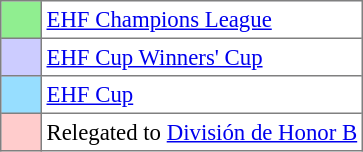<table bgcolor="#f7f8ff" cellpadding="3" cellspacing="0" border="1" style="font-size: 95%; border: gray solid 1px; border-collapse: collapse;text-align:center;">
<tr>
<td style="background: #90EE90;" width="20"></td>
<td bgcolor="#ffffff" align="left"><a href='#'>EHF Champions League</a></td>
</tr>
<tr>
<td style="background: #ccccff;" width="20"></td>
<td bgcolor="#ffffff" align="left"><a href='#'>EHF Cup Winners' Cup</a></td>
</tr>
<tr>
<td style="background: #97DEFF;" width="20"></td>
<td bgcolor="#ffffff" align="left"><a href='#'>EHF Cup</a></td>
</tr>
<tr>
<td style="background: #FFCCCC" width="20"></td>
<td bgcolor="#ffffff" align="left">Relegated to <a href='#'>División de Honor B</a></td>
</tr>
</table>
